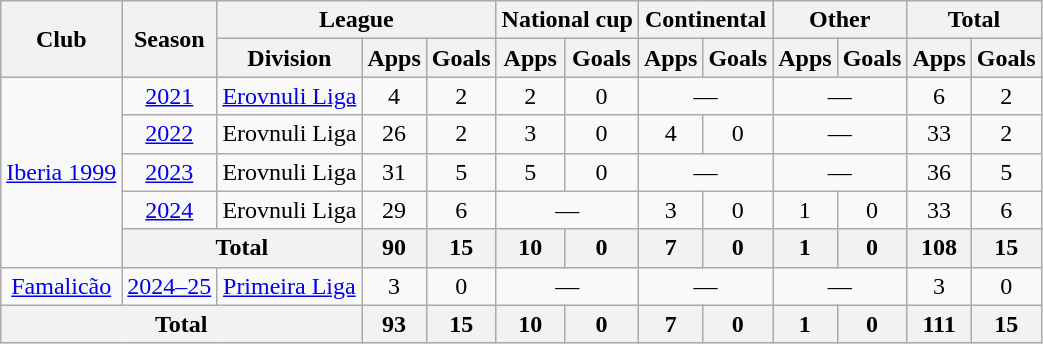<table class="wikitable" style="text-align:center">
<tr>
<th rowspan="2">Club</th>
<th rowspan="2">Season</th>
<th colspan="3">League</th>
<th colspan="2">National cup</th>
<th colspan="2">Continental</th>
<th colspan="2">Other</th>
<th colspan="2">Total</th>
</tr>
<tr>
<th>Division</th>
<th>Apps</th>
<th>Goals</th>
<th>Apps</th>
<th>Goals</th>
<th>Apps</th>
<th>Goals</th>
<th>Apps</th>
<th>Goals</th>
<th>Apps</th>
<th>Goals</th>
</tr>
<tr>
<td rowspan="5"><a href='#'>Iberia 1999</a></td>
<td><a href='#'>2021</a></td>
<td><a href='#'>Erovnuli Liga</a></td>
<td>4</td>
<td>2</td>
<td>2</td>
<td>0</td>
<td colspan="2">—</td>
<td colspan="2">—</td>
<td>6</td>
<td>2</td>
</tr>
<tr>
<td><a href='#'>2022</a></td>
<td>Erovnuli Liga</td>
<td>26</td>
<td>2</td>
<td>3</td>
<td>0</td>
<td>4</td>
<td>0</td>
<td colspan="2">—</td>
<td>33</td>
<td>2</td>
</tr>
<tr>
<td><a href='#'>2023</a></td>
<td>Erovnuli Liga</td>
<td>31</td>
<td>5</td>
<td>5</td>
<td>0</td>
<td colspan="2">—</td>
<td colspan="2">—</td>
<td>36</td>
<td>5</td>
</tr>
<tr>
<td><a href='#'>2024</a></td>
<td>Erovnuli Liga</td>
<td>29</td>
<td>6</td>
<td colspan="2">—</td>
<td>3</td>
<td>0</td>
<td>1</td>
<td>0</td>
<td>33</td>
<td>6</td>
</tr>
<tr>
<th colspan="2">Total</th>
<th>90</th>
<th>15</th>
<th>10</th>
<th>0</th>
<th>7</th>
<th>0</th>
<th>1</th>
<th>0</th>
<th>108</th>
<th>15</th>
</tr>
<tr>
<td><a href='#'>Famalicão</a></td>
<td><a href='#'>2024–25</a></td>
<td><a href='#'>Primeira Liga</a></td>
<td>3</td>
<td>0</td>
<td colspan="2">—</td>
<td colspan="2">—</td>
<td colspan="2">—</td>
<td>3</td>
<td>0</td>
</tr>
<tr>
<th colspan="3">Total</th>
<th>93</th>
<th>15</th>
<th>10</th>
<th>0</th>
<th>7</th>
<th>0</th>
<th>1</th>
<th>0</th>
<th>111</th>
<th>15</th>
</tr>
</table>
